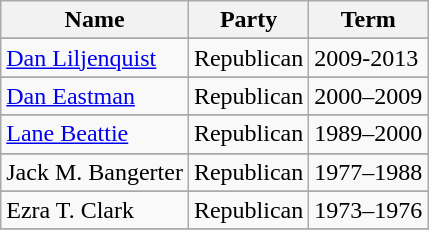<table class="wikitable">
<tr>
<th>Name</th>
<th>Party</th>
<th>Term</th>
</tr>
<tr>
</tr>
<tr>
<td><a href='#'>Dan Liljenquist</a></td>
<td>Republican</td>
<td>2009-2013</td>
</tr>
<tr>
</tr>
<tr>
<td><a href='#'>Dan Eastman</a></td>
<td>Republican</td>
<td>2000–2009</td>
</tr>
<tr>
</tr>
<tr>
<td><a href='#'>Lane Beattie</a></td>
<td>Republican</td>
<td>1989–2000</td>
</tr>
<tr>
</tr>
<tr>
<td>Jack M. Bangerter</td>
<td>Republican</td>
<td>1977–1988</td>
</tr>
<tr>
</tr>
<tr>
<td>Ezra T. Clark</td>
<td>Republican</td>
<td>1973–1976</td>
</tr>
<tr>
</tr>
</table>
